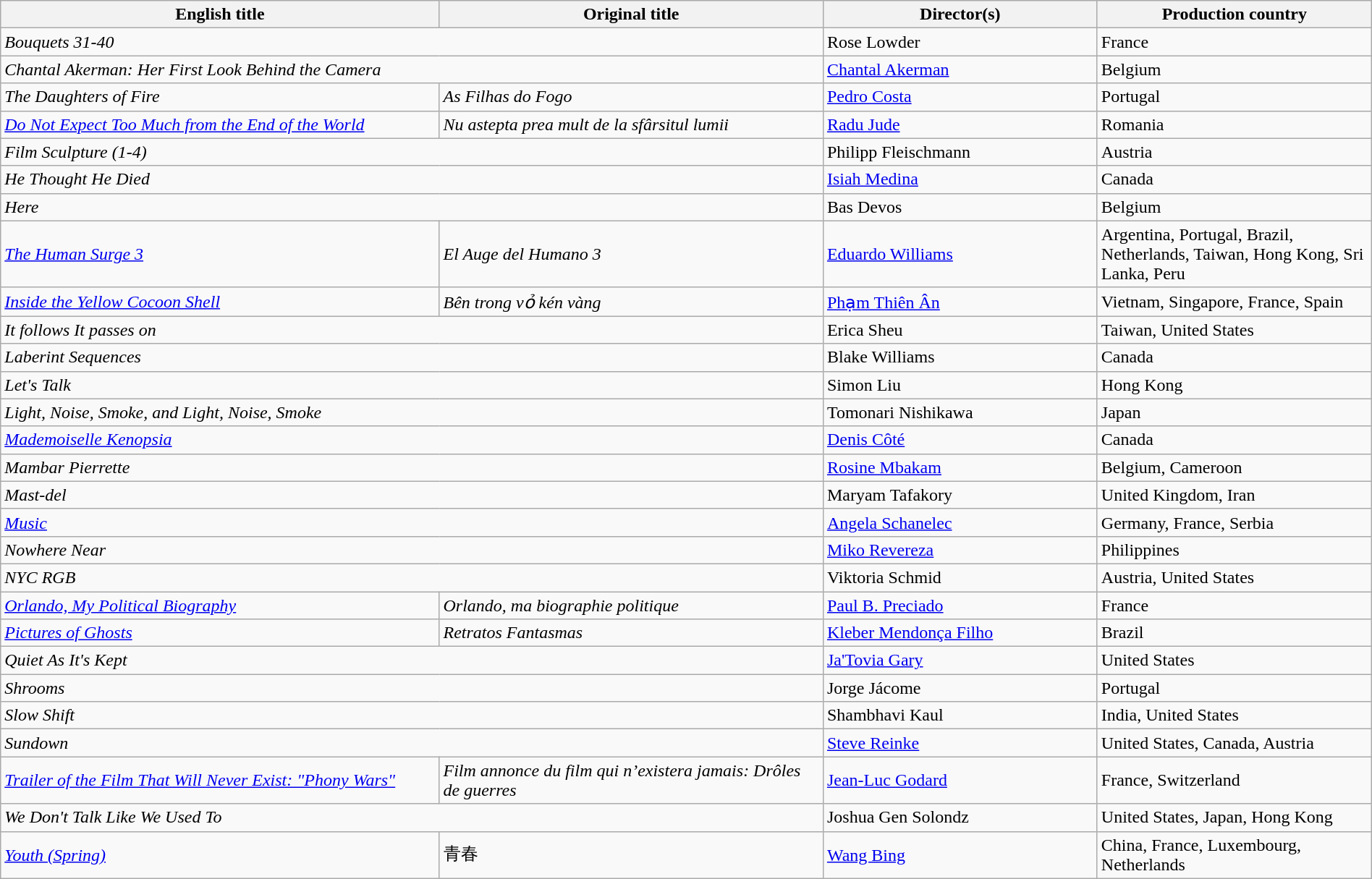<table class="sortable wikitable" width="100%" cellpadding="5">
<tr>
<th scope="col" width="32%">English title</th>
<th scope="col" width="28%">Original title</th>
<th scope="col" width="20%">Director(s)</th>
<th scope="col" width="20%">Production country</th>
</tr>
<tr>
<td colspan=2><em>Bouquets 31-40</em></td>
<td>Rose Lowder</td>
<td>France</td>
</tr>
<tr>
<td colspan=2><em>Chantal Akerman: Her First Look Behind the Camera</em></td>
<td><a href='#'>Chantal Akerman</a></td>
<td>Belgium</td>
</tr>
<tr>
<td><em>The Daughters of Fire</em></td>
<td><em>As Filhas do Fogo</em></td>
<td><a href='#'>Pedro Costa</a></td>
<td>Portugal</td>
</tr>
<tr>
<td><em><a href='#'>Do Not Expect Too Much from the End of the World</a></em></td>
<td><em>Nu astepta prea mult de la sfârsitul lumii</em></td>
<td><a href='#'>Radu Jude</a></td>
<td>Romania</td>
</tr>
<tr>
<td colspan=2><em>Film Sculpture (1-4)</em></td>
<td>Philipp Fleischmann</td>
<td>Austria</td>
</tr>
<tr>
<td colspan=2><em>He Thought He Died</em></td>
<td><a href='#'>Isiah Medina</a></td>
<td>Canada</td>
</tr>
<tr>
<td colspan=2><em>Here</em></td>
<td>Bas Devos</td>
<td>Belgium</td>
</tr>
<tr>
<td><em><a href='#'>The Human Surge 3</a></em></td>
<td><em>El Auge del Humano 3</em></td>
<td><a href='#'>Eduardo Williams</a></td>
<td>Argentina, Portugal, Brazil, Netherlands, Taiwan, Hong Kong, Sri Lanka, Peru</td>
</tr>
<tr>
<td><em><a href='#'>Inside the Yellow Cocoon Shell</a></em></td>
<td><em>Bên trong vỏ kén vàng</em></td>
<td><a href='#'>Phạm Thiên Ân</a></td>
<td>Vietnam, Singapore, France, Spain</td>
</tr>
<tr>
<td colspan=2><em>It follows It passes on</em></td>
<td>Erica Sheu</td>
<td>Taiwan, United States</td>
</tr>
<tr>
<td colspan=2><em>Laberint Sequences</em></td>
<td>Blake Williams</td>
<td>Canada</td>
</tr>
<tr>
<td colspan=2><em>Let's Talk</em></td>
<td>Simon Liu</td>
<td>Hong Kong</td>
</tr>
<tr>
<td colspan=2><em>Light, Noise, Smoke, and Light, Noise, Smoke</em></td>
<td>Tomonari Nishikawa</td>
<td>Japan</td>
</tr>
<tr>
<td colspan=2><em><a href='#'>Mademoiselle Kenopsia</a></em></td>
<td><a href='#'>Denis Côté</a></td>
<td>Canada</td>
</tr>
<tr>
<td colspan=2><em>Mambar Pierrette</em></td>
<td><a href='#'>Rosine Mbakam</a></td>
<td>Belgium, Cameroon</td>
</tr>
<tr>
<td colspan=2><em>Mast-del</em></td>
<td>Maryam Tafakory</td>
<td>United Kingdom, Iran</td>
</tr>
<tr>
<td colspan=2><em><a href='#'>Music</a></em></td>
<td><a href='#'>Angela Schanelec</a></td>
<td>Germany, France, Serbia</td>
</tr>
<tr>
<td colspan=2><em>Nowhere Near</em></td>
<td><a href='#'>Miko Revereza</a></td>
<td>Philippines</td>
</tr>
<tr>
<td colspan=2><em>NYC RGB</em></td>
<td>Viktoria Schmid</td>
<td>Austria, United States</td>
</tr>
<tr>
<td><em><a href='#'>Orlando, My Political Biography</a></em></td>
<td><em>Orlando, ma biographie politique</em></td>
<td><a href='#'>Paul B. Preciado</a></td>
<td>France</td>
</tr>
<tr>
<td><em><a href='#'>Pictures of Ghosts</a></em></td>
<td><em>Retratos Fantasmas</em></td>
<td><a href='#'>Kleber Mendonça Filho</a></td>
<td>Brazil</td>
</tr>
<tr>
<td colspan=2><em>Quiet As It's Kept</em></td>
<td><a href='#'>Ja'Tovia Gary</a></td>
<td>United States</td>
</tr>
<tr>
<td colspan=2><em>Shrooms</em></td>
<td>Jorge Jácome</td>
<td>Portugal</td>
</tr>
<tr>
<td colspan=2><em>Slow Shift</em></td>
<td>Shambhavi Kaul</td>
<td>India, United States</td>
</tr>
<tr>
<td colspan=2><em>Sundown</em></td>
<td><a href='#'>Steve Reinke</a></td>
<td>United States, Canada, Austria</td>
</tr>
<tr>
<td><em><a href='#'>Trailer of the Film That Will Never Exist: "Phony Wars"</a></em></td>
<td><em>Film annonce du film qui n’existera jamais: Drôles de guerres</em></td>
<td><a href='#'>Jean-Luc Godard</a></td>
<td>France, Switzerland</td>
</tr>
<tr>
<td colspan=2><em>We Don't Talk Like We Used To</em></td>
<td>Joshua Gen Solondz</td>
<td>United States, Japan, Hong Kong</td>
</tr>
<tr>
<td><em><a href='#'>Youth (Spring)</a></em></td>
<td>青春</td>
<td><a href='#'>Wang Bing</a></td>
<td>China, France, Luxembourg, Netherlands</td>
</tr>
</table>
